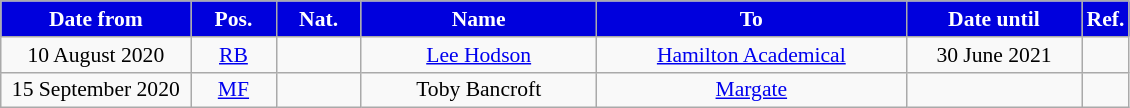<table class="wikitable"  style="text-align:center; font-size:90%; ">
<tr>
<th style="background:#0000DD;color:#FFFFFF; width:120px;">Date from</th>
<th style="background:#0000DD;color:#FFFFFF; width:50px;">Pos.</th>
<th style="background:#0000DD;color:#FFFFFF; width:50px;">Nat.</th>
<th style="background:#0000DD;color:#FFFFFF; width:150px;">Name</th>
<th style="background:#0000DD;color:#FFFFFF; width:200px;">To</th>
<th style="background:#0000DD;color:#FFFFFF; width:110px;">Date until</th>
<th style="background:#0000DD;color:#FFFFFF; width:25px;">Ref.</th>
</tr>
<tr>
<td>10 August 2020</td>
<td><a href='#'>RB</a></td>
<td></td>
<td><a href='#'>Lee Hodson</a></td>
<td> <a href='#'>Hamilton Academical</a></td>
<td>30 June 2021</td>
<td></td>
</tr>
<tr>
<td>15 September 2020</td>
<td><a href='#'>MF</a></td>
<td></td>
<td>Toby Bancroft</td>
<td> <a href='#'>Margate</a></td>
<td></td>
<td></td>
</tr>
</table>
